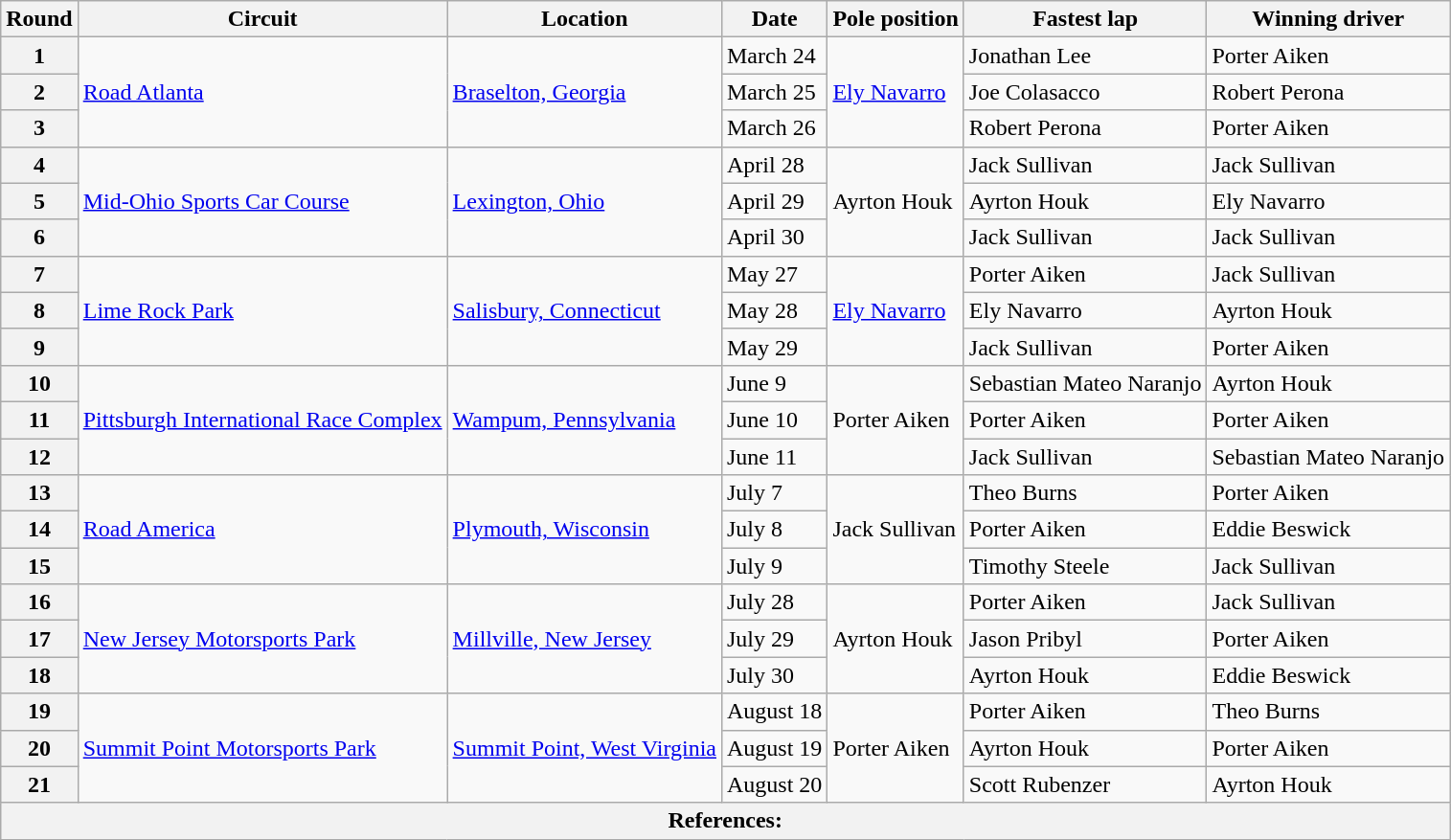<table class="wikitable">
<tr>
<th>Round</th>
<th>Circuit</th>
<th>Location</th>
<th>Date</th>
<th>Pole position</th>
<th>Fastest lap</th>
<th>Winning driver</th>
</tr>
<tr>
<th>1</th>
<td rowspan="3"><a href='#'>Road Atlanta</a></td>
<td rowspan="3"><a href='#'>Braselton, Georgia</a></td>
<td>March 24</td>
<td rowspan="3"><a href='#'>Ely Navarro</a></td>
<td>Jonathan Lee</td>
<td>Porter Aiken</td>
</tr>
<tr>
<th>2</th>
<td>March 25</td>
<td>Joe Colasacco</td>
<td>Robert Perona</td>
</tr>
<tr>
<th>3</th>
<td>March 26</td>
<td>Robert Perona</td>
<td>Porter Aiken</td>
</tr>
<tr>
<th>4</th>
<td rowspan="3"><a href='#'>Mid-Ohio Sports Car Course</a></td>
<td rowspan="3"><a href='#'>Lexington, Ohio</a></td>
<td>April 28</td>
<td rowspan="3">Ayrton Houk</td>
<td>Jack Sullivan</td>
<td>Jack Sullivan</td>
</tr>
<tr>
<th>5</th>
<td>April 29</td>
<td>Ayrton Houk</td>
<td>Ely Navarro</td>
</tr>
<tr>
<th>6</th>
<td>April 30</td>
<td>Jack Sullivan</td>
<td>Jack Sullivan</td>
</tr>
<tr>
<th>7</th>
<td rowspan="3"><a href='#'>Lime Rock Park</a></td>
<td rowspan="3"><a href='#'>Salisbury, Connecticut</a></td>
<td>May 27</td>
<td rowspan="3"><a href='#'>Ely Navarro</a></td>
<td>Porter Aiken</td>
<td>Jack Sullivan</td>
</tr>
<tr>
<th>8</th>
<td>May 28</td>
<td>Ely Navarro</td>
<td>Ayrton Houk</td>
</tr>
<tr>
<th>9</th>
<td>May 29</td>
<td>Jack Sullivan</td>
<td>Porter Aiken</td>
</tr>
<tr>
<th>10</th>
<td rowspan="3"><a href='#'>Pittsburgh International Race Complex</a></td>
<td rowspan="3"><a href='#'>Wampum, Pennsylvania</a></td>
<td>June 9</td>
<td rowspan="3">Porter Aiken</td>
<td>Sebastian Mateo Naranjo</td>
<td>Ayrton Houk</td>
</tr>
<tr>
<th>11</th>
<td>June 10</td>
<td>Porter Aiken</td>
<td>Porter Aiken</td>
</tr>
<tr>
<th>12</th>
<td>June 11</td>
<td>Jack Sullivan</td>
<td>Sebastian Mateo Naranjo</td>
</tr>
<tr>
<th>13</th>
<td rowspan="3"><a href='#'>Road America</a></td>
<td rowspan="3"><a href='#'>Plymouth, Wisconsin</a></td>
<td>July 7</td>
<td rowspan="3">Jack Sullivan</td>
<td>Theo Burns</td>
<td>Porter Aiken</td>
</tr>
<tr>
<th>14</th>
<td>July 8</td>
<td>Porter Aiken</td>
<td>Eddie Beswick</td>
</tr>
<tr>
<th>15</th>
<td>July 9</td>
<td>Timothy Steele</td>
<td>Jack Sullivan</td>
</tr>
<tr>
<th>16</th>
<td rowspan="3"><a href='#'>New Jersey Motorsports Park</a></td>
<td rowspan="3"><a href='#'>Millville, New Jersey</a></td>
<td>July 28</td>
<td rowspan="3">Ayrton Houk</td>
<td>Porter Aiken</td>
<td>Jack Sullivan</td>
</tr>
<tr>
<th>17</th>
<td>July 29</td>
<td>Jason Pribyl</td>
<td>Porter Aiken</td>
</tr>
<tr>
<th>18</th>
<td>July 30</td>
<td>Ayrton Houk</td>
<td>Eddie Beswick</td>
</tr>
<tr>
<th>19</th>
<td rowspan="3"><a href='#'>Summit Point Motorsports Park</a></td>
<td rowspan="3"><a href='#'>Summit Point, West Virginia</a></td>
<td>August 18</td>
<td rowspan="3">Porter Aiken</td>
<td>Porter Aiken</td>
<td>Theo Burns</td>
</tr>
<tr>
<th>20</th>
<td>August 19</td>
<td>Ayrton Houk</td>
<td>Porter Aiken</td>
</tr>
<tr>
<th>21</th>
<td>August 20</td>
<td>Scott Rubenzer</td>
<td>Ayrton Houk</td>
</tr>
<tr>
<th colspan="7">References:</th>
</tr>
</table>
